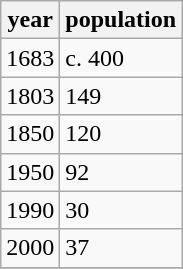<table class="wikitable">
<tr>
<th>year</th>
<th>population</th>
</tr>
<tr>
<td>1683</td>
<td>c. 400</td>
</tr>
<tr>
<td>1803</td>
<td>149</td>
</tr>
<tr>
<td>1850</td>
<td>120</td>
</tr>
<tr>
<td>1950</td>
<td>92</td>
</tr>
<tr>
<td>1990</td>
<td>30</td>
</tr>
<tr>
<td>2000</td>
<td>37</td>
</tr>
<tr>
</tr>
</table>
